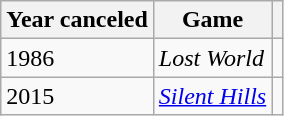<table class="wikitable sortable">
<tr>
<th>Year canceled</th>
<th>Game</th>
<th class="unsortable"></th>
</tr>
<tr>
<td>1986</td>
<td><em>Lost World</em></td>
<td></td>
</tr>
<tr>
<td>2015</td>
<td><em><a href='#'>Silent Hills</a></em></td>
<td></td>
</tr>
</table>
